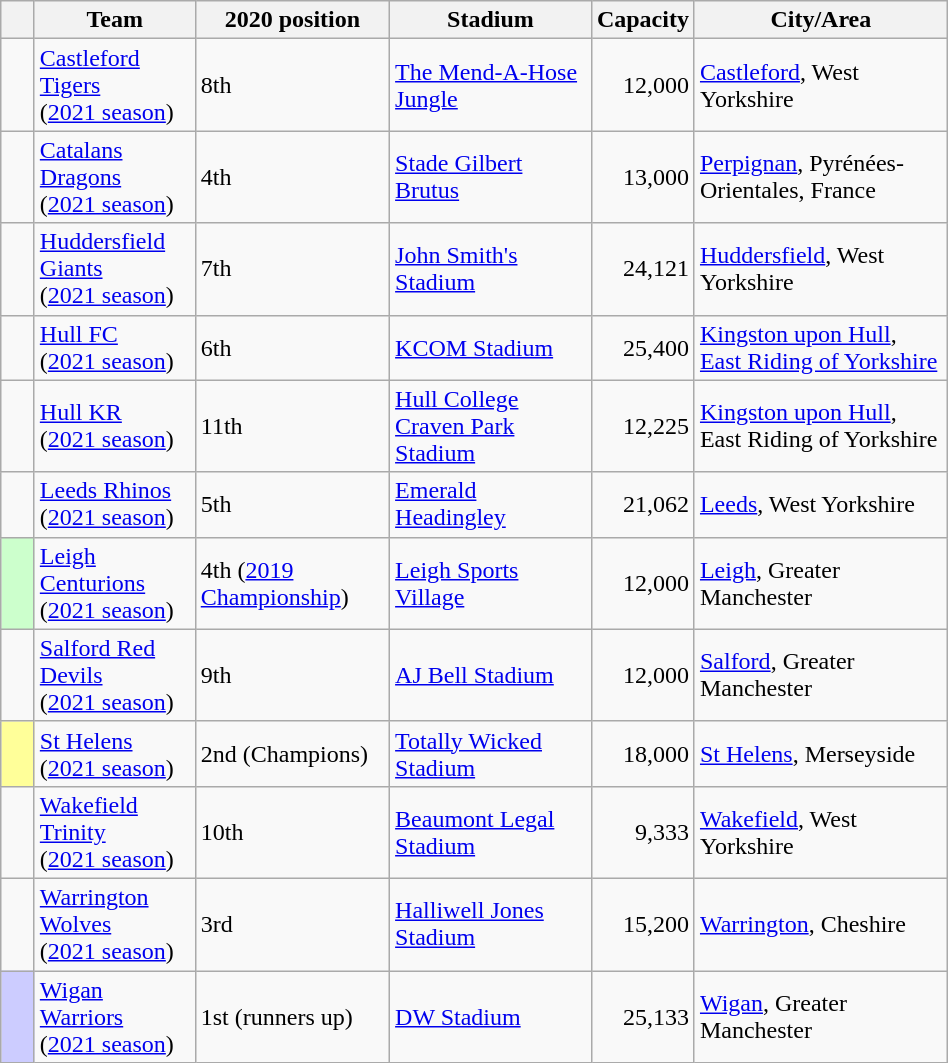<table style="width:50%;" class="wikitable sortable">
<tr>
<th></th>
<th>Team</th>
<th>2020 position</th>
<th>Stadium</th>
<th>Capacity</th>
<th>City/Area</th>
</tr>
<tr>
<td></td>
<td> <a href='#'>Castleford Tigers</a><br>(<a href='#'>2021 season</a>)</td>
<td>8th</td>
<td><a href='#'>The Mend-A-Hose Jungle</a></td>
<td align="right">12,000</td>
<td><a href='#'>Castleford</a>, West Yorkshire</td>
</tr>
<tr>
<td></td>
<td> <a href='#'>Catalans Dragons</a><br>(<a href='#'>2021 season</a>)</td>
<td>4th</td>
<td><a href='#'>Stade Gilbert Brutus</a></td>
<td align="right">13,000</td>
<td><a href='#'>Perpignan</a>, Pyrénées-Orientales, France</td>
</tr>
<tr>
<td></td>
<td> <a href='#'>Huddersfield Giants</a><br>(<a href='#'>2021 season</a>)</td>
<td>7th</td>
<td><a href='#'>John Smith's Stadium</a></td>
<td align="right">24,121</td>
<td><a href='#'>Huddersfield</a>, West Yorkshire</td>
</tr>
<tr>
<td></td>
<td> <a href='#'>Hull FC</a><br>(<a href='#'>2021 season</a>)</td>
<td>6th</td>
<td><a href='#'>KCOM Stadium</a></td>
<td align="right">25,400</td>
<td><a href='#'>Kingston upon Hull</a>, <a href='#'>East Riding of Yorkshire</a></td>
</tr>
<tr>
<td></td>
<td> <a href='#'>Hull KR</a><br>(<a href='#'>2021 season</a>)</td>
<td>11th</td>
<td><a href='#'>Hull College Craven Park Stadium</a></td>
<td align="right">12,225</td>
<td><a href='#'>Kingston upon Hull</a>, East Riding of Yorkshire</td>
</tr>
<tr>
<td></td>
<td> <a href='#'>Leeds Rhinos</a><br>(<a href='#'>2021 season</a>)</td>
<td>5th</td>
<td><a href='#'>Emerald Headingley</a></td>
<td align="right">21,062</td>
<td><a href='#'>Leeds</a>, West Yorkshire</td>
</tr>
<tr>
<td style="background:#ccffcc; width:15px;"> </td>
<td> <a href='#'>Leigh Centurions</a><br>(<a href='#'>2021 season</a>)</td>
<td>4th (<a href='#'>2019 Championship</a>)</td>
<td><a href='#'>Leigh Sports Village</a></td>
<td align="right">12,000</td>
<td><a href='#'>Leigh</a>, Greater Manchester</td>
</tr>
<tr>
<td></td>
<td> <a href='#'>Salford Red Devils</a><br>(<a href='#'>2021 season</a>)</td>
<td>9th</td>
<td><a href='#'>AJ Bell Stadium</a></td>
<td align="right">12,000</td>
<td><a href='#'>Salford</a>, Greater Manchester</td>
</tr>
<tr>
<td style="background:#ff9; width:15px;"> </td>
<td> <a href='#'>St Helens</a><br>(<a href='#'>2021 season</a>)</td>
<td>2nd (Champions)</td>
<td><a href='#'>Totally Wicked Stadium</a></td>
<td align="right">18,000</td>
<td><a href='#'>St Helens</a>, Merseyside</td>
</tr>
<tr>
<td></td>
<td> <a href='#'>Wakefield Trinity</a><br>(<a href='#'>2021 season</a>)</td>
<td>10th</td>
<td><a href='#'>Beaumont Legal Stadium</a></td>
<td align="right">9,333</td>
<td><a href='#'>Wakefield</a>, West Yorkshire</td>
</tr>
<tr>
<td></td>
<td> <a href='#'>Warrington Wolves</a><br>(<a href='#'>2021 season</a>)</td>
<td>3rd</td>
<td><a href='#'>Halliwell Jones Stadium</a></td>
<td align="right">15,200</td>
<td><a href='#'>Warrington</a>, Cheshire</td>
</tr>
<tr>
<td style="background:#ccccff; width:15px;"> </td>
<td> <a href='#'>Wigan Warriors</a><br>(<a href='#'>2021 season</a>)</td>
<td>1st (runners up)</td>
<td><a href='#'>DW Stadium</a></td>
<td align="right">25,133</td>
<td><a href='#'>Wigan</a>, Greater Manchester</td>
</tr>
</table>
